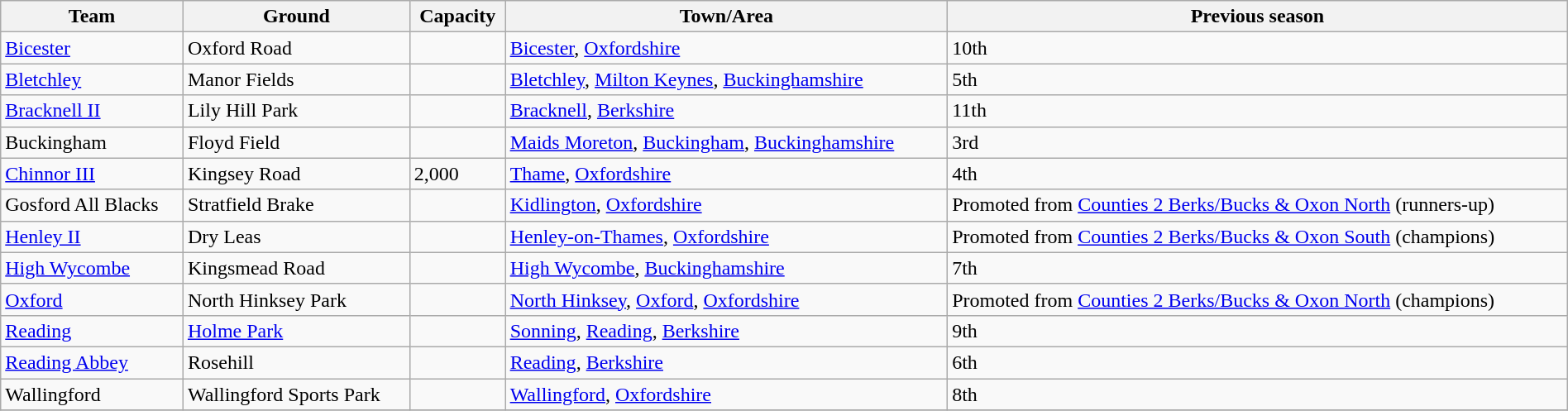<table class="wikitable sortable" width=100%>
<tr>
<th>Team</th>
<th>Ground</th>
<th>Capacity</th>
<th>Town/Area</th>
<th>Previous season</th>
</tr>
<tr>
<td><a href='#'>Bicester</a></td>
<td>Oxford Road</td>
<td></td>
<td><a href='#'>Bicester</a>, <a href='#'>Oxfordshire</a></td>
<td>10th</td>
</tr>
<tr>
<td><a href='#'>Bletchley</a></td>
<td>Manor Fields</td>
<td></td>
<td><a href='#'>Bletchley</a>, <a href='#'>Milton Keynes</a>, <a href='#'>Buckinghamshire</a></td>
<td>5th</td>
</tr>
<tr>
<td><a href='#'>Bracknell II</a></td>
<td>Lily Hill Park </td>
<td></td>
<td><a href='#'>Bracknell</a>, <a href='#'>Berkshire</a></td>
<td>11th</td>
</tr>
<tr>
<td>Buckingham</td>
<td>Floyd Field</td>
<td></td>
<td><a href='#'>Maids Moreton</a>, <a href='#'>Buckingham</a>, <a href='#'>Buckinghamshire</a></td>
<td>3rd</td>
</tr>
<tr>
<td><a href='#'>Chinnor III</a></td>
<td>Kingsey Road</td>
<td>2,000</td>
<td><a href='#'>Thame</a>, <a href='#'>Oxfordshire</a></td>
<td>4th</td>
</tr>
<tr>
<td>Gosford All Blacks</td>
<td>Stratfield Brake</td>
<td></td>
<td><a href='#'>Kidlington</a>, <a href='#'>Oxfordshire</a></td>
<td>Promoted from <a href='#'>Counties 2 Berks/Bucks & Oxon North</a> (runners-up)</td>
</tr>
<tr>
<td><a href='#'>Henley II</a></td>
<td>Dry Leas</td>
<td></td>
<td><a href='#'>Henley-on-Thames</a>, <a href='#'>Oxfordshire</a></td>
<td>Promoted from <a href='#'>Counties 2 Berks/Bucks & Oxon South</a> (champions)</td>
</tr>
<tr>
<td><a href='#'>High Wycombe</a></td>
<td>Kingsmead Road</td>
<td></td>
<td><a href='#'>High Wycombe</a>, <a href='#'>Buckinghamshire</a></td>
<td>7th</td>
</tr>
<tr>
<td><a href='#'>Oxford</a></td>
<td>North Hinksey Park</td>
<td></td>
<td><a href='#'>North Hinksey</a>, <a href='#'>Oxford</a>, <a href='#'>Oxfordshire</a></td>
<td>Promoted from <a href='#'>Counties 2 Berks/Bucks & Oxon North</a> (champions)</td>
</tr>
<tr>
<td><a href='#'>Reading</a></td>
<td><a href='#'>Holme Park</a></td>
<td></td>
<td><a href='#'>Sonning</a>, <a href='#'>Reading</a>, <a href='#'>Berkshire</a></td>
<td>9th</td>
</tr>
<tr>
<td><a href='#'>Reading Abbey</a></td>
<td>Rosehill</td>
<td></td>
<td><a href='#'>Reading</a>, <a href='#'>Berkshire</a></td>
<td>6th</td>
</tr>
<tr>
<td>Wallingford</td>
<td>Wallingford Sports Park</td>
<td></td>
<td><a href='#'>Wallingford</a>, <a href='#'>Oxfordshire</a></td>
<td>8th</td>
</tr>
<tr>
</tr>
</table>
